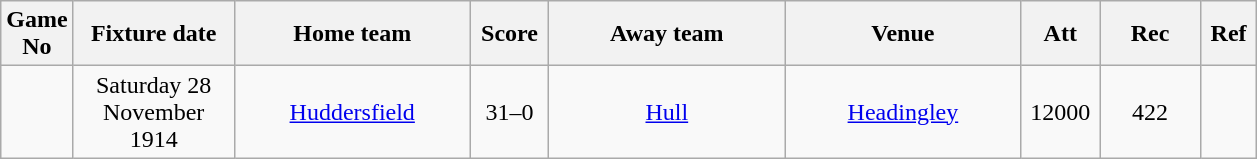<table class="wikitable" style="text-align:center;">
<tr>
<th width=20 abbr="No">Game No</th>
<th width=100 abbr="Date">Fixture date</th>
<th width=150 abbr="Home team">Home team</th>
<th width=45 abbr="Score">Score</th>
<th width=150 abbr="Away team">Away team</th>
<th width=150 abbr="Venue">Venue</th>
<th width=45 abbr="Att">Att</th>
<th width=60 abbr="Rec">Rec</th>
<th width=30 abbr="Ref">Ref</th>
</tr>
<tr>
<td></td>
<td>Saturday 28 November 1914</td>
<td><a href='#'>Huddersfield</a></td>
<td>31–0</td>
<td><a href='#'>Hull</a></td>
<td><a href='#'>Headingley</a></td>
<td>12000</td>
<td>422</td>
<td></td>
</tr>
</table>
